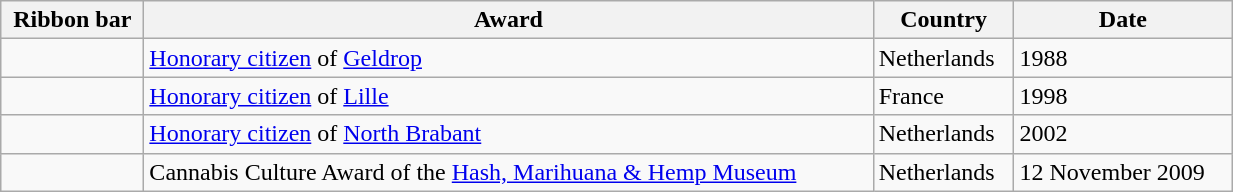<table class="wikitable" style="width:65%;">
<tr>
<th>Ribbon bar</th>
<th>Award</th>
<th>Country</th>
<th>Date</th>
</tr>
<tr>
<td></td>
<td><a href='#'>Honorary citizen</a> of <a href='#'>Geldrop</a></td>
<td>Netherlands</td>
<td>1988</td>
</tr>
<tr>
<td></td>
<td><a href='#'>Honorary citizen</a> of <a href='#'>Lille</a></td>
<td>France</td>
<td>1998</td>
</tr>
<tr>
<td></td>
<td><a href='#'>Honorary citizen</a> of <a href='#'>North Brabant</a></td>
<td>Netherlands</td>
<td>2002</td>
</tr>
<tr>
<td></td>
<td>Cannabis Culture Award of the <a href='#'>Hash, Marihuana & Hemp Museum</a></td>
<td>Netherlands</td>
<td>12 November 2009</td>
</tr>
</table>
